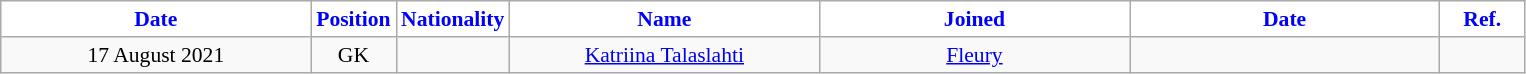<table class="wikitable"  style="text-align:center; font-size:90%; ">
<tr>
<th style="background:#FFFFFF; color:blue; width:200px;">Date</th>
<th style="background:#FFFFFF; color:blue; width:50px;">Position</th>
<th style="background:#FFFFFF; color:blue; width:50px;">Nationality</th>
<th style="background:#FFFFFF; color:blue; width:200px;">Name</th>
<th style="background:#FFFFFF; color:blue; width:200px;">Joined</th>
<th style="background:#FFFFFF; color:blue; width:200px;">Date</th>
<th style="background:#FFFFFF; color:blue; width:50px;">Ref.</th>
</tr>
<tr>
<td>17 August 2021</td>
<td>GK</td>
<td></td>
<td><a href='#'>Katriina Talaslahti</a></td>
<td><a href='#'>Fleury</a></td>
<td></td>
<td></td>
</tr>
</table>
